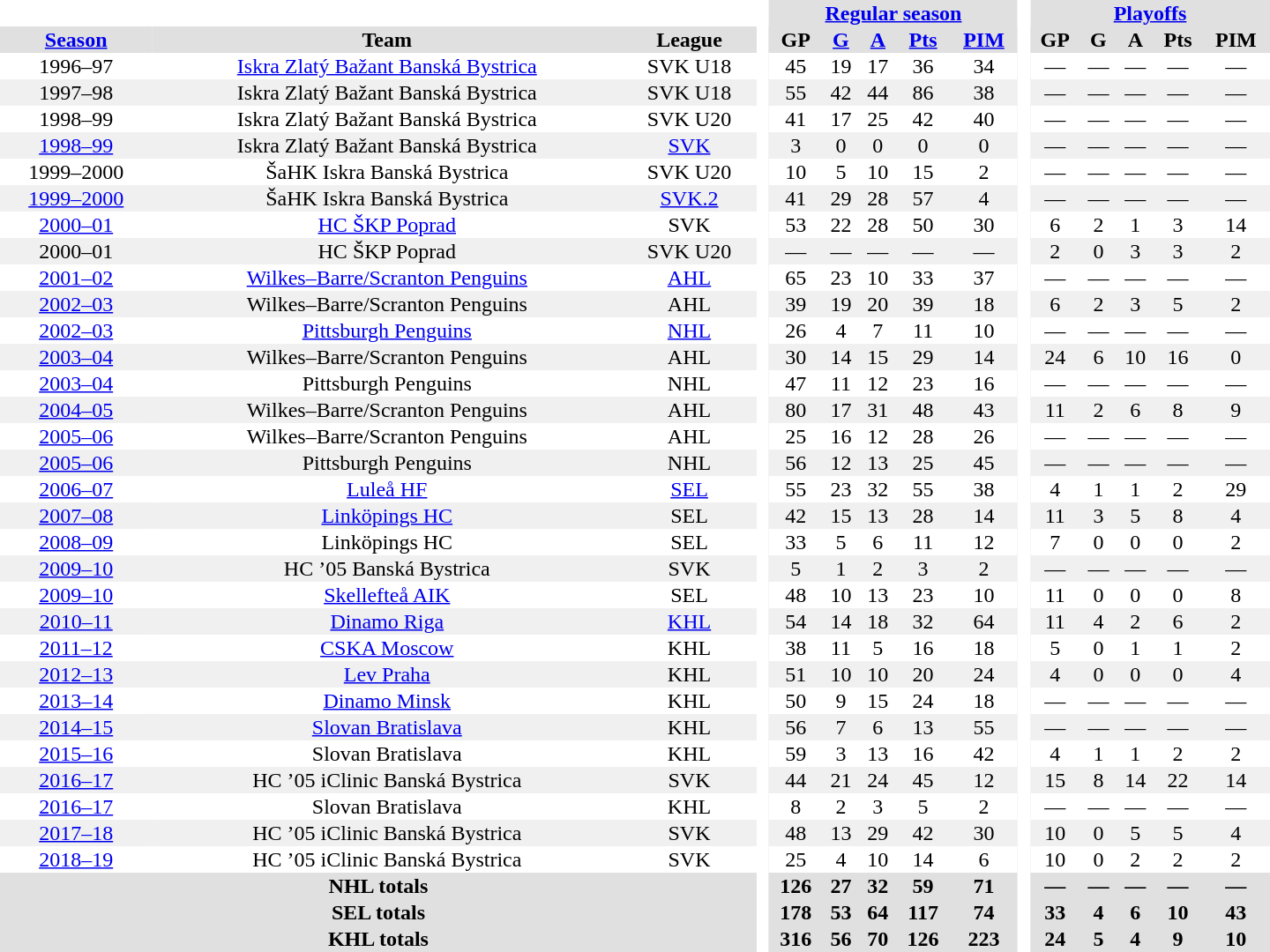<table border="0" cellpadding="1" cellspacing="0" style="text-align:center; width:60em">
<tr bgcolor="#e0e0e0">
<th colspan="3" bgcolor="#ffffff"> </th>
<th rowspan="99" bgcolor="#ffffff"> </th>
<th colspan="5"><a href='#'>Regular season</a></th>
<th rowspan="99" bgcolor="#ffffff"> </th>
<th colspan="5"><a href='#'>Playoffs</a></th>
</tr>
<tr bgcolor="#e0e0e0">
<th><a href='#'>Season</a></th>
<th>Team</th>
<th>League</th>
<th>GP</th>
<th><a href='#'>G</a></th>
<th><a href='#'>A</a></th>
<th><a href='#'>Pts</a></th>
<th><a href='#'>PIM</a></th>
<th>GP</th>
<th>G</th>
<th>A</th>
<th>Pts</th>
<th>PIM</th>
</tr>
<tr>
<td>1996–97</td>
<td><a href='#'>Iskra Zlatý Bažant Banská Bystrica</a></td>
<td>SVK U18</td>
<td>45</td>
<td>19</td>
<td>17</td>
<td>36</td>
<td>34</td>
<td>—</td>
<td>—</td>
<td>—</td>
<td>—</td>
<td>—</td>
</tr>
<tr bgcolor="#f0f0f0">
<td>1997–98</td>
<td>Iskra Zlatý Bažant Banská Bystrica</td>
<td>SVK U18</td>
<td>55</td>
<td>42</td>
<td>44</td>
<td>86</td>
<td>38</td>
<td>—</td>
<td>—</td>
<td>—</td>
<td>—</td>
<td>—</td>
</tr>
<tr>
<td>1998–99</td>
<td>Iskra Zlatý Bažant Banská Bystrica</td>
<td>SVK U20</td>
<td>41</td>
<td>17</td>
<td>25</td>
<td>42</td>
<td>40</td>
<td>—</td>
<td>—</td>
<td>—</td>
<td>—</td>
<td>—</td>
</tr>
<tr bgcolor="#f0f0f0">
<td><a href='#'>1998–99</a></td>
<td>Iskra Zlatý Bažant Banská Bystrica</td>
<td><a href='#'>SVK</a></td>
<td>3</td>
<td>0</td>
<td>0</td>
<td>0</td>
<td>0</td>
<td>—</td>
<td>—</td>
<td>—</td>
<td>—</td>
<td>—</td>
</tr>
<tr>
<td>1999–2000</td>
<td>ŠaHK Iskra Banská Bystrica</td>
<td>SVK U20</td>
<td>10</td>
<td>5</td>
<td>10</td>
<td>15</td>
<td>2</td>
<td>—</td>
<td>—</td>
<td>—</td>
<td>—</td>
<td>—</td>
</tr>
<tr bgcolor="#f0f0f0">
<td><a href='#'>1999–2000</a></td>
<td>ŠaHK Iskra Banská Bystrica</td>
<td><a href='#'>SVK.2</a></td>
<td>41</td>
<td>29</td>
<td>28</td>
<td>57</td>
<td>4</td>
<td>—</td>
<td>—</td>
<td>—</td>
<td>—</td>
<td>—</td>
</tr>
<tr>
<td><a href='#'>2000–01</a></td>
<td><a href='#'>HC ŠKP Poprad</a></td>
<td>SVK</td>
<td>53</td>
<td>22</td>
<td>28</td>
<td>50</td>
<td>30</td>
<td>6</td>
<td>2</td>
<td>1</td>
<td>3</td>
<td>14</td>
</tr>
<tr bgcolor="#f0f0f0">
<td>2000–01</td>
<td>HC ŠKP Poprad</td>
<td>SVK U20</td>
<td>—</td>
<td>—</td>
<td>—</td>
<td>—</td>
<td>—</td>
<td>2</td>
<td>0</td>
<td>3</td>
<td>3</td>
<td>2</td>
</tr>
<tr>
<td><a href='#'>2001–02</a></td>
<td><a href='#'>Wilkes–Barre/Scranton Penguins</a></td>
<td><a href='#'>AHL</a></td>
<td>65</td>
<td>23</td>
<td>10</td>
<td>33</td>
<td>37</td>
<td>—</td>
<td>—</td>
<td>—</td>
<td>—</td>
<td>—</td>
</tr>
<tr bgcolor="#f0f0f0">
<td><a href='#'>2002–03</a></td>
<td>Wilkes–Barre/Scranton Penguins</td>
<td>AHL</td>
<td>39</td>
<td>19</td>
<td>20</td>
<td>39</td>
<td>18</td>
<td>6</td>
<td>2</td>
<td>3</td>
<td>5</td>
<td>2</td>
</tr>
<tr>
<td><a href='#'>2002–03</a></td>
<td><a href='#'>Pittsburgh Penguins</a></td>
<td><a href='#'>NHL</a></td>
<td>26</td>
<td>4</td>
<td>7</td>
<td>11</td>
<td>10</td>
<td>—</td>
<td>—</td>
<td>—</td>
<td>—</td>
<td>—</td>
</tr>
<tr bgcolor="#f0f0f0">
<td><a href='#'>2003–04</a></td>
<td>Wilkes–Barre/Scranton Penguins</td>
<td>AHL</td>
<td>30</td>
<td>14</td>
<td>15</td>
<td>29</td>
<td>14</td>
<td>24</td>
<td>6</td>
<td>10</td>
<td>16</td>
<td>0</td>
</tr>
<tr>
<td><a href='#'>2003–04</a></td>
<td>Pittsburgh Penguins</td>
<td>NHL</td>
<td>47</td>
<td>11</td>
<td>12</td>
<td>23</td>
<td>16</td>
<td>—</td>
<td>—</td>
<td>—</td>
<td>—</td>
<td>—</td>
</tr>
<tr bgcolor="#f0f0f0">
<td><a href='#'>2004–05</a></td>
<td>Wilkes–Barre/Scranton Penguins</td>
<td>AHL</td>
<td>80</td>
<td>17</td>
<td>31</td>
<td>48</td>
<td>43</td>
<td>11</td>
<td>2</td>
<td>6</td>
<td>8</td>
<td>9</td>
</tr>
<tr>
<td><a href='#'>2005–06</a></td>
<td>Wilkes–Barre/Scranton Penguins</td>
<td>AHL</td>
<td>25</td>
<td>16</td>
<td>12</td>
<td>28</td>
<td>26</td>
<td>—</td>
<td>—</td>
<td>—</td>
<td>—</td>
<td>—</td>
</tr>
<tr bgcolor="#f0f0f0">
<td><a href='#'>2005–06</a></td>
<td>Pittsburgh Penguins</td>
<td>NHL</td>
<td>56</td>
<td>12</td>
<td>13</td>
<td>25</td>
<td>45</td>
<td>—</td>
<td>—</td>
<td>—</td>
<td>—</td>
<td>—</td>
</tr>
<tr>
<td><a href='#'>2006–07</a></td>
<td><a href='#'>Luleå HF</a></td>
<td><a href='#'>SEL</a></td>
<td>55</td>
<td>23</td>
<td>32</td>
<td>55</td>
<td>38</td>
<td>4</td>
<td>1</td>
<td>1</td>
<td>2</td>
<td>29</td>
</tr>
<tr bgcolor="#f0f0f0">
<td><a href='#'>2007–08</a></td>
<td><a href='#'>Linköpings HC</a></td>
<td>SEL</td>
<td>42</td>
<td>15</td>
<td>13</td>
<td>28</td>
<td>14</td>
<td>11</td>
<td>3</td>
<td>5</td>
<td>8</td>
<td>4</td>
</tr>
<tr>
<td><a href='#'>2008–09</a></td>
<td>Linköpings HC</td>
<td>SEL</td>
<td>33</td>
<td>5</td>
<td>6</td>
<td>11</td>
<td>12</td>
<td>7</td>
<td>0</td>
<td>0</td>
<td>0</td>
<td>2</td>
</tr>
<tr bgcolor="#f0f0f0">
<td><a href='#'>2009–10</a></td>
<td>HC ’05 Banská Bystrica</td>
<td>SVK</td>
<td>5</td>
<td>1</td>
<td>2</td>
<td>3</td>
<td>2</td>
<td>—</td>
<td>—</td>
<td>—</td>
<td>—</td>
<td>—</td>
</tr>
<tr>
<td><a href='#'>2009–10</a></td>
<td><a href='#'>Skellefteå AIK</a></td>
<td>SEL</td>
<td>48</td>
<td>10</td>
<td>13</td>
<td>23</td>
<td>10</td>
<td>11</td>
<td>0</td>
<td>0</td>
<td>0</td>
<td>8</td>
</tr>
<tr bgcolor="#f0f0f0">
<td><a href='#'>2010–11</a></td>
<td><a href='#'>Dinamo Riga</a></td>
<td><a href='#'>KHL</a></td>
<td>54</td>
<td>14</td>
<td>18</td>
<td>32</td>
<td>64</td>
<td>11</td>
<td>4</td>
<td>2</td>
<td>6</td>
<td>2</td>
</tr>
<tr>
<td><a href='#'>2011–12</a></td>
<td><a href='#'>CSKA Moscow</a></td>
<td>KHL</td>
<td>38</td>
<td>11</td>
<td>5</td>
<td>16</td>
<td>18</td>
<td>5</td>
<td>0</td>
<td>1</td>
<td>1</td>
<td>2</td>
</tr>
<tr bgcolor="#f0f0f0">
<td><a href='#'>2012–13</a></td>
<td><a href='#'>Lev Praha</a></td>
<td>KHL</td>
<td>51</td>
<td>10</td>
<td>10</td>
<td>20</td>
<td>24</td>
<td>4</td>
<td>0</td>
<td>0</td>
<td>0</td>
<td>4</td>
</tr>
<tr>
<td><a href='#'>2013–14</a></td>
<td><a href='#'>Dinamo Minsk</a></td>
<td>KHL</td>
<td>50</td>
<td>9</td>
<td>15</td>
<td>24</td>
<td>18</td>
<td>—</td>
<td>—</td>
<td>—</td>
<td>—</td>
<td>—</td>
</tr>
<tr bgcolor="#fofofo">
<td><a href='#'>2014–15</a></td>
<td><a href='#'>Slovan Bratislava</a></td>
<td>KHL</td>
<td>56</td>
<td>7</td>
<td>6</td>
<td>13</td>
<td>55</td>
<td>—</td>
<td>—</td>
<td>—</td>
<td>—</td>
<td>—</td>
</tr>
<tr>
<td><a href='#'>2015–16</a></td>
<td>Slovan Bratislava</td>
<td>KHL</td>
<td>59</td>
<td>3</td>
<td>13</td>
<td>16</td>
<td>42</td>
<td>4</td>
<td>1</td>
<td>1</td>
<td>2</td>
<td>2</td>
</tr>
<tr bgcolor="#fofofo">
<td><a href='#'>2016–17</a></td>
<td>HC ’05 iClinic Banská Bystrica</td>
<td>SVK</td>
<td>44</td>
<td>21</td>
<td>24</td>
<td>45</td>
<td>12</td>
<td>15</td>
<td>8</td>
<td>14</td>
<td>22</td>
<td>14</td>
</tr>
<tr>
<td><a href='#'>2016–17</a></td>
<td>Slovan Bratislava</td>
<td>KHL</td>
<td>8</td>
<td>2</td>
<td>3</td>
<td>5</td>
<td>2</td>
<td>—</td>
<td>—</td>
<td>—</td>
<td>—</td>
<td>—</td>
</tr>
<tr bgcolor="#fofofo">
<td><a href='#'>2017–18</a></td>
<td>HC ’05 iClinic Banská Bystrica</td>
<td>SVK</td>
<td>48</td>
<td>13</td>
<td>29</td>
<td>42</td>
<td>30</td>
<td>10</td>
<td>0</td>
<td>5</td>
<td>5</td>
<td>4</td>
</tr>
<tr>
<td><a href='#'>2018–19</a></td>
<td>HC ’05 iClinic Banská Bystrica</td>
<td>SVK</td>
<td>25</td>
<td>4</td>
<td>10</td>
<td>14</td>
<td>6</td>
<td>10</td>
<td>0</td>
<td>2</td>
<td>2</td>
<td>2</td>
</tr>
<tr bgcolor="#e0e0e0">
<th colspan="3">NHL totals</th>
<th>126</th>
<th>27</th>
<th>32</th>
<th>59</th>
<th>71</th>
<th>—</th>
<th>—</th>
<th>—</th>
<th>—</th>
<th>—</th>
</tr>
<tr bgcolor="#e0e0e0">
<th colspan="3">SEL totals</th>
<th>178</th>
<th>53</th>
<th>64</th>
<th>117</th>
<th>74</th>
<th>33</th>
<th>4</th>
<th>6</th>
<th>10</th>
<th>43</th>
</tr>
<tr bgcolor="#e0e0e0">
<th colspan="3">KHL totals</th>
<th>316</th>
<th>56</th>
<th>70</th>
<th>126</th>
<th>223</th>
<th>24</th>
<th>5</th>
<th>4</th>
<th>9</th>
<th>10</th>
</tr>
</table>
